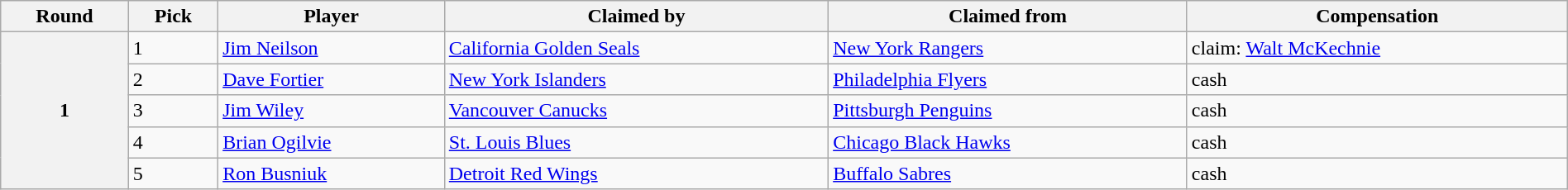<table class="wikitable" style="width: 100%">
<tr>
<th scope="col">Round</th>
<th scope="col">Pick</th>
<th scope="col">Player</th>
<th scope="col">Claimed by</th>
<th scope="col">Claimed from</th>
<th scope="col">Compensation</th>
</tr>
<tr>
<th scope="row" rowspan="5">1</th>
<td>1</td>
<td><a href='#'>Jim Neilson</a></td>
<td><a href='#'>California Golden Seals</a></td>
<td><a href='#'>New York Rangers</a></td>
<td>claim: <a href='#'>Walt McKechnie</a></td>
</tr>
<tr>
<td>2</td>
<td><a href='#'>Dave Fortier</a></td>
<td><a href='#'>New York Islanders</a></td>
<td><a href='#'>Philadelphia Flyers</a></td>
<td>cash</td>
</tr>
<tr>
<td>3</td>
<td><a href='#'>Jim Wiley</a></td>
<td><a href='#'>Vancouver Canucks</a></td>
<td><a href='#'>Pittsburgh Penguins</a></td>
<td>cash</td>
</tr>
<tr>
<td>4</td>
<td><a href='#'>Brian Ogilvie</a></td>
<td><a href='#'>St. Louis Blues</a></td>
<td><a href='#'>Chicago Black Hawks</a></td>
<td>cash</td>
</tr>
<tr>
<td>5</td>
<td><a href='#'>Ron Busniuk</a></td>
<td><a href='#'>Detroit Red Wings</a></td>
<td><a href='#'>Buffalo Sabres</a></td>
<td>cash</td>
</tr>
</table>
